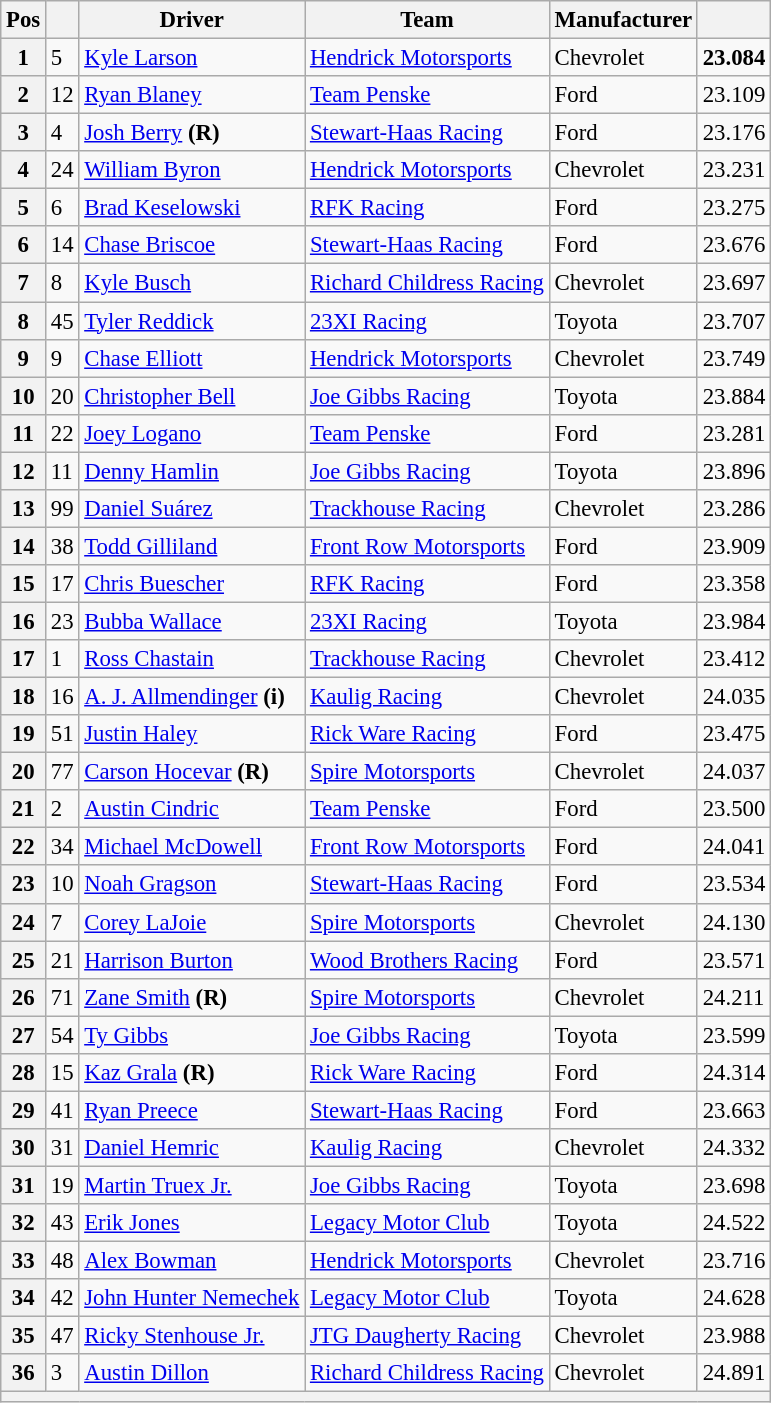<table class="wikitable" style="font-size:95%">
<tr>
<th>Pos</th>
<th></th>
<th>Driver</th>
<th>Team</th>
<th>Manufacturer</th>
<th></th>
</tr>
<tr>
<th>1</th>
<td>5</td>
<td><a href='#'>Kyle Larson</a></td>
<td><a href='#'>Hendrick Motorsports</a></td>
<td>Chevrolet</td>
<td><strong>23.084</strong></td>
</tr>
<tr>
<th>2</th>
<td>12</td>
<td><a href='#'>Ryan Blaney</a></td>
<td><a href='#'>Team Penske</a></td>
<td>Ford</td>
<td>23.109</td>
</tr>
<tr>
<th>3</th>
<td>4</td>
<td><a href='#'>Josh Berry</a> <strong>(R)</strong></td>
<td><a href='#'>Stewart-Haas Racing</a></td>
<td>Ford</td>
<td>23.176</td>
</tr>
<tr>
<th>4</th>
<td>24</td>
<td><a href='#'>William Byron</a></td>
<td><a href='#'>Hendrick Motorsports</a></td>
<td>Chevrolet</td>
<td>23.231</td>
</tr>
<tr>
<th>5</th>
<td>6</td>
<td><a href='#'>Brad Keselowski</a></td>
<td><a href='#'>RFK Racing</a></td>
<td>Ford</td>
<td>23.275</td>
</tr>
<tr>
<th>6</th>
<td>14</td>
<td><a href='#'>Chase Briscoe</a></td>
<td><a href='#'>Stewart-Haas Racing</a></td>
<td>Ford</td>
<td>23.676</td>
</tr>
<tr>
<th>7</th>
<td>8</td>
<td><a href='#'>Kyle Busch</a></td>
<td><a href='#'>Richard Childress Racing</a></td>
<td>Chevrolet</td>
<td>23.697</td>
</tr>
<tr>
<th>8</th>
<td>45</td>
<td><a href='#'>Tyler Reddick</a></td>
<td><a href='#'>23XI Racing</a></td>
<td>Toyota</td>
<td>23.707</td>
</tr>
<tr>
<th>9</th>
<td>9</td>
<td><a href='#'>Chase Elliott</a></td>
<td><a href='#'>Hendrick Motorsports</a></td>
<td>Chevrolet</td>
<td>23.749</td>
</tr>
<tr>
<th>10</th>
<td>20</td>
<td><a href='#'>Christopher Bell</a></td>
<td><a href='#'>Joe Gibbs Racing</a></td>
<td>Toyota</td>
<td>23.884</td>
</tr>
<tr>
<th>11</th>
<td>22</td>
<td><a href='#'>Joey Logano</a></td>
<td><a href='#'>Team Penske</a></td>
<td>Ford</td>
<td>23.281</td>
</tr>
<tr>
<th>12</th>
<td>11</td>
<td><a href='#'>Denny Hamlin</a></td>
<td><a href='#'>Joe Gibbs Racing</a></td>
<td>Toyota</td>
<td>23.896</td>
</tr>
<tr>
<th>13</th>
<td>99</td>
<td><a href='#'>Daniel Suárez</a></td>
<td><a href='#'>Trackhouse Racing</a></td>
<td>Chevrolet</td>
<td>23.286</td>
</tr>
<tr>
<th>14</th>
<td>38</td>
<td><a href='#'>Todd Gilliland</a></td>
<td><a href='#'>Front Row Motorsports</a></td>
<td>Ford</td>
<td>23.909</td>
</tr>
<tr>
<th>15</th>
<td>17</td>
<td><a href='#'>Chris Buescher</a></td>
<td><a href='#'>RFK Racing</a></td>
<td>Ford</td>
<td>23.358</td>
</tr>
<tr>
<th>16</th>
<td>23</td>
<td><a href='#'>Bubba Wallace</a></td>
<td><a href='#'>23XI Racing</a></td>
<td>Toyota</td>
<td>23.984</td>
</tr>
<tr>
<th>17</th>
<td>1</td>
<td><a href='#'>Ross Chastain</a></td>
<td><a href='#'>Trackhouse Racing</a></td>
<td>Chevrolet</td>
<td>23.412</td>
</tr>
<tr>
<th>18</th>
<td>16</td>
<td><a href='#'>A. J. Allmendinger</a> <strong>(i)</strong></td>
<td><a href='#'>Kaulig Racing</a></td>
<td>Chevrolet</td>
<td>24.035</td>
</tr>
<tr>
<th>19</th>
<td>51</td>
<td><a href='#'>Justin Haley</a></td>
<td><a href='#'>Rick Ware Racing</a></td>
<td>Ford</td>
<td>23.475</td>
</tr>
<tr>
<th>20</th>
<td>77</td>
<td><a href='#'>Carson Hocevar</a> <strong>(R)</strong></td>
<td><a href='#'>Spire Motorsports</a></td>
<td>Chevrolet</td>
<td>24.037</td>
</tr>
<tr>
<th>21</th>
<td>2</td>
<td><a href='#'>Austin Cindric</a></td>
<td><a href='#'>Team Penske</a></td>
<td>Ford</td>
<td>23.500</td>
</tr>
<tr>
<th>22</th>
<td>34</td>
<td><a href='#'>Michael McDowell</a></td>
<td><a href='#'>Front Row Motorsports</a></td>
<td>Ford</td>
<td>24.041</td>
</tr>
<tr>
<th>23</th>
<td>10</td>
<td><a href='#'>Noah Gragson</a></td>
<td><a href='#'>Stewart-Haas Racing</a></td>
<td>Ford</td>
<td>23.534</td>
</tr>
<tr>
<th>24</th>
<td>7</td>
<td><a href='#'>Corey LaJoie</a></td>
<td><a href='#'>Spire Motorsports</a></td>
<td>Chevrolet</td>
<td>24.130</td>
</tr>
<tr>
<th>25</th>
<td>21</td>
<td><a href='#'>Harrison Burton</a></td>
<td><a href='#'>Wood Brothers Racing</a></td>
<td>Ford</td>
<td>23.571</td>
</tr>
<tr>
<th>26</th>
<td>71</td>
<td><a href='#'>Zane Smith</a> <strong>(R)</strong></td>
<td><a href='#'>Spire Motorsports</a></td>
<td>Chevrolet</td>
<td>24.211</td>
</tr>
<tr>
<th>27</th>
<td>54</td>
<td><a href='#'>Ty Gibbs</a></td>
<td><a href='#'>Joe Gibbs Racing</a></td>
<td>Toyota</td>
<td>23.599</td>
</tr>
<tr>
<th>28</th>
<td>15</td>
<td><a href='#'>Kaz Grala</a> <strong>(R)</strong></td>
<td><a href='#'>Rick Ware Racing</a></td>
<td>Ford</td>
<td>24.314</td>
</tr>
<tr>
<th>29</th>
<td>41</td>
<td><a href='#'>Ryan Preece</a></td>
<td><a href='#'>Stewart-Haas Racing</a></td>
<td>Ford</td>
<td>23.663</td>
</tr>
<tr>
<th>30</th>
<td>31</td>
<td><a href='#'>Daniel Hemric</a></td>
<td><a href='#'>Kaulig Racing</a></td>
<td>Chevrolet</td>
<td>24.332</td>
</tr>
<tr>
<th>31</th>
<td>19</td>
<td><a href='#'>Martin Truex Jr.</a></td>
<td><a href='#'>Joe Gibbs Racing</a></td>
<td>Toyota</td>
<td>23.698</td>
</tr>
<tr>
<th>32</th>
<td>43</td>
<td><a href='#'>Erik Jones</a></td>
<td><a href='#'>Legacy Motor Club</a></td>
<td>Toyota</td>
<td>24.522</td>
</tr>
<tr>
<th>33</th>
<td>48</td>
<td><a href='#'>Alex Bowman</a></td>
<td><a href='#'>Hendrick Motorsports</a></td>
<td>Chevrolet</td>
<td>23.716</td>
</tr>
<tr>
<th>34</th>
<td>42</td>
<td><a href='#'>John Hunter Nemechek</a></td>
<td><a href='#'>Legacy Motor Club</a></td>
<td>Toyota</td>
<td>24.628</td>
</tr>
<tr>
<th>35</th>
<td>47</td>
<td><a href='#'>Ricky Stenhouse Jr.</a></td>
<td><a href='#'>JTG Daugherty Racing</a></td>
<td>Chevrolet</td>
<td>23.988</td>
</tr>
<tr>
<th>36</th>
<td>3</td>
<td><a href='#'>Austin Dillon</a></td>
<td><a href='#'>Richard Childress Racing</a></td>
<td>Chevrolet</td>
<td>24.891</td>
</tr>
<tr>
<th colspan="7"></th>
</tr>
</table>
